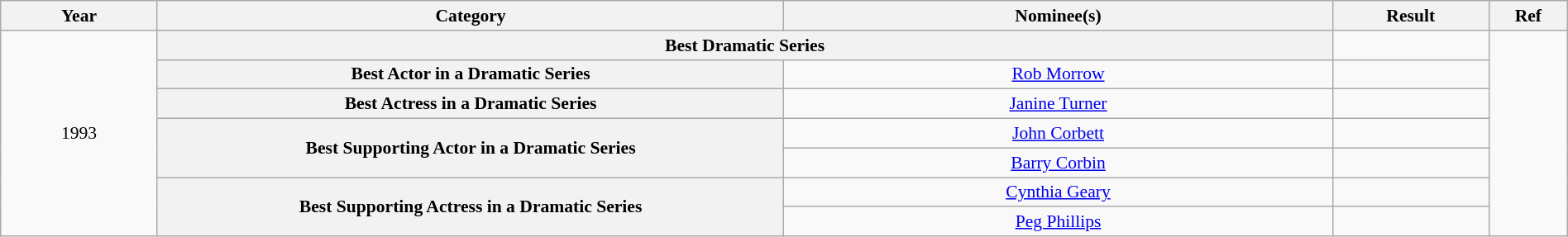<table class="wikitable plainrowheaders" style="font-size: 90%; text-align:center" width=100%>
<tr>
<th scope="col" width="10%">Year</th>
<th scope="col" width="40%">Category</th>
<th scope="col" width="35%">Nominee(s)</th>
<th scope="col" width="10%">Result</th>
<th scope="col" width="5%">Ref</th>
</tr>
<tr>
<td rowspan="7">1993</td>
<th scope="row" style="text-align:center" colspan="2">Best Dramatic Series</th>
<td></td>
<td rowspan="7"></td>
</tr>
<tr>
<th scope="row" style="text-align:center">Best Actor in a Dramatic Series</th>
<td><a href='#'>Rob Morrow</a></td>
<td></td>
</tr>
<tr>
<th scope="row" style="text-align:center">Best Actress in a Dramatic Series</th>
<td><a href='#'>Janine Turner</a></td>
<td></td>
</tr>
<tr>
<th scope="row" style="text-align:center" rowspan="2">Best Supporting Actor in a Dramatic Series</th>
<td><a href='#'>John Corbett</a></td>
<td></td>
</tr>
<tr>
<td><a href='#'>Barry Corbin</a></td>
<td></td>
</tr>
<tr>
<th scope="row" style="text-align:center" rowspan="2">Best Supporting Actress in a Dramatic Series</th>
<td><a href='#'>Cynthia Geary</a></td>
<td></td>
</tr>
<tr>
<td><a href='#'>Peg Phillips</a></td>
<td></td>
</tr>
</table>
